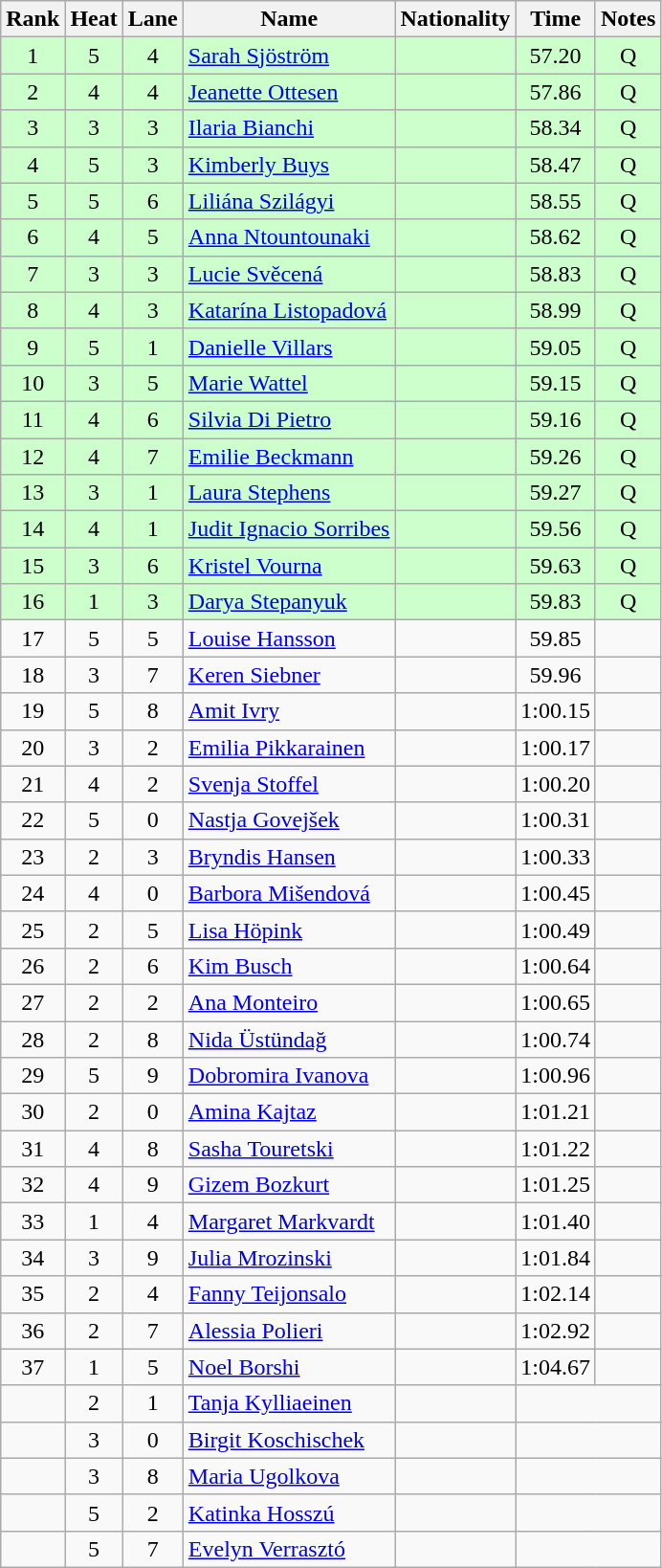<table class="wikitable sortable" style="text-align:center">
<tr>
<th>Rank</th>
<th>Heat</th>
<th>Lane</th>
<th>Name</th>
<th>Nationality</th>
<th>Time</th>
<th>Notes</th>
</tr>
<tr bgcolor=ccffcc>
<td>1</td>
<td>5</td>
<td>4</td>
<td align=left><a href='#'>Sarah Sjöström</a></td>
<td align=left></td>
<td>57.20</td>
<td>Q</td>
</tr>
<tr bgcolor=ccffcc>
<td>2</td>
<td>4</td>
<td>4</td>
<td align=left><a href='#'>Jeanette Ottesen</a></td>
<td align=left></td>
<td>57.86</td>
<td>Q</td>
</tr>
<tr bgcolor=ccffcc>
<td>3</td>
<td>3</td>
<td>3</td>
<td align=left><a href='#'>Ilaria Bianchi</a></td>
<td align=left></td>
<td>58.34</td>
<td>Q</td>
</tr>
<tr bgcolor=ccffcc>
<td>4</td>
<td>5</td>
<td>3</td>
<td align=left><a href='#'>Kimberly Buys</a></td>
<td align=left></td>
<td>58.47</td>
<td>Q</td>
</tr>
<tr bgcolor=ccffcc>
<td>5</td>
<td>5</td>
<td>6</td>
<td align=left><a href='#'>Liliána Szilágyi</a></td>
<td align=left></td>
<td>58.55</td>
<td>Q</td>
</tr>
<tr bgcolor=ccffcc>
<td>6</td>
<td>4</td>
<td>5</td>
<td align=left><a href='#'>Anna Ntountounaki</a></td>
<td align=left></td>
<td>58.62</td>
<td>Q</td>
</tr>
<tr bgcolor=ccffcc>
<td>7</td>
<td>3</td>
<td>3</td>
<td align=left><a href='#'>Lucie Svěcená</a></td>
<td align=left></td>
<td>58.83</td>
<td>Q</td>
</tr>
<tr bgcolor=ccffcc>
<td>8</td>
<td>4</td>
<td>3</td>
<td align=left><a href='#'>Katarína Listopadová</a></td>
<td align=left></td>
<td>58.99</td>
<td>Q</td>
</tr>
<tr bgcolor=ccffcc>
<td>9</td>
<td>5</td>
<td>1</td>
<td align=left><a href='#'>Danielle Villars</a></td>
<td align=left></td>
<td>59.05</td>
<td>Q</td>
</tr>
<tr bgcolor=ccffcc>
<td>10</td>
<td>3</td>
<td>5</td>
<td align=left><a href='#'>Marie Wattel</a></td>
<td align=left></td>
<td>59.15</td>
<td>Q</td>
</tr>
<tr bgcolor=ccffcc>
<td>11</td>
<td>4</td>
<td>6</td>
<td align=left><a href='#'>Silvia Di Pietro</a></td>
<td align=left></td>
<td>59.16</td>
<td>Q</td>
</tr>
<tr bgcolor=ccffcc>
<td>12</td>
<td>4</td>
<td>7</td>
<td align=left><a href='#'>Emilie Beckmann</a></td>
<td align=left></td>
<td>59.26</td>
<td>Q</td>
</tr>
<tr bgcolor=ccffcc>
<td>13</td>
<td>3</td>
<td>1</td>
<td align=left><a href='#'>Laura Stephens</a></td>
<td align=left></td>
<td>59.27</td>
<td>Q</td>
</tr>
<tr bgcolor=ccffcc>
<td>14</td>
<td>4</td>
<td>1</td>
<td align=left><a href='#'>Judit Ignacio Sorribes</a></td>
<td align=left></td>
<td>59.56</td>
<td>Q</td>
</tr>
<tr bgcolor=ccffcc>
<td>15</td>
<td>3</td>
<td>6</td>
<td align=left><a href='#'>Kristel Vourna</a></td>
<td align=left></td>
<td>59.63</td>
<td>Q</td>
</tr>
<tr bgcolor=ccffcc>
<td>16</td>
<td>1</td>
<td>3</td>
<td align=left><a href='#'>Darya Stepanyuk</a></td>
<td align=left></td>
<td>59.83</td>
<td>Q</td>
</tr>
<tr>
<td>17</td>
<td>5</td>
<td>5</td>
<td align=left><a href='#'>Louise Hansson</a></td>
<td align=left></td>
<td>59.85</td>
<td></td>
</tr>
<tr>
<td>18</td>
<td>3</td>
<td>7</td>
<td align=left><a href='#'>Keren Siebner</a></td>
<td align=left></td>
<td>59.96</td>
<td></td>
</tr>
<tr>
<td>19</td>
<td>5</td>
<td>8</td>
<td align=left><a href='#'>Amit Ivry</a></td>
<td align=left></td>
<td>1:00.15</td>
<td></td>
</tr>
<tr>
<td>20</td>
<td>3</td>
<td>2</td>
<td align=left><a href='#'>Emilia Pikkarainen</a></td>
<td align=left></td>
<td>1:00.17</td>
<td></td>
</tr>
<tr>
<td>21</td>
<td>4</td>
<td>2</td>
<td align=left><a href='#'>Svenja Stoffel</a></td>
<td align=left></td>
<td>1:00.20</td>
<td></td>
</tr>
<tr>
<td>22</td>
<td>5</td>
<td>0</td>
<td align=left><a href='#'>Nastja Govejšek</a></td>
<td align=left></td>
<td>1:00.31</td>
<td></td>
</tr>
<tr>
<td>23</td>
<td>2</td>
<td>3</td>
<td align=left><a href='#'>Bryndis Hansen</a></td>
<td align=left></td>
<td>1:00.33</td>
<td></td>
</tr>
<tr>
<td>24</td>
<td>4</td>
<td>0</td>
<td align=left><a href='#'>Barbora Mišendová</a></td>
<td align=left></td>
<td>1:00.45</td>
<td></td>
</tr>
<tr>
<td>25</td>
<td>2</td>
<td>5</td>
<td align=left><a href='#'>Lisa Höpink</a></td>
<td align=left></td>
<td>1:00.49</td>
<td></td>
</tr>
<tr>
<td>26</td>
<td>2</td>
<td>6</td>
<td align=left><a href='#'>Kim Busch</a></td>
<td align=left></td>
<td>1:00.64</td>
<td></td>
</tr>
<tr>
<td>27</td>
<td>2</td>
<td>2</td>
<td align=left><a href='#'>Ana Monteiro</a></td>
<td align=left></td>
<td>1:00.65</td>
<td></td>
</tr>
<tr>
<td>28</td>
<td>2</td>
<td>8</td>
<td align=left><a href='#'>Nida Üstündağ</a></td>
<td align=left></td>
<td>1:00.74</td>
<td></td>
</tr>
<tr>
<td>29</td>
<td>5</td>
<td>9</td>
<td align=left><a href='#'>Dobromira Ivanova</a></td>
<td align=left></td>
<td>1:00.96</td>
<td></td>
</tr>
<tr>
<td>30</td>
<td>2</td>
<td>0</td>
<td align=left><a href='#'>Amina Kajtaz</a></td>
<td align=left></td>
<td>1:01.21</td>
<td></td>
</tr>
<tr>
<td>31</td>
<td>4</td>
<td>8</td>
<td align=left><a href='#'>Sasha Touretski</a></td>
<td align=left></td>
<td>1:01.22</td>
<td></td>
</tr>
<tr>
<td>32</td>
<td>4</td>
<td>9</td>
<td align=left><a href='#'>Gizem Bozkurt</a></td>
<td align=left></td>
<td>1:01.25</td>
<td></td>
</tr>
<tr>
<td>33</td>
<td>1</td>
<td>4</td>
<td align=left><a href='#'>Margaret Markvardt</a></td>
<td align=left></td>
<td>1:01.40</td>
<td></td>
</tr>
<tr>
<td>34</td>
<td>3</td>
<td>9</td>
<td align=left><a href='#'>Julia Mrozinski</a></td>
<td align=left></td>
<td>1:01.84</td>
<td></td>
</tr>
<tr>
<td>35</td>
<td>2</td>
<td>4</td>
<td align=left><a href='#'>Fanny Teijonsalo</a></td>
<td align=left></td>
<td>1:02.14</td>
<td></td>
</tr>
<tr>
<td>36</td>
<td>2</td>
<td>7</td>
<td align=left><a href='#'>Alessia Polieri</a></td>
<td align=left></td>
<td>1:02.92</td>
<td></td>
</tr>
<tr>
<td>37</td>
<td>1</td>
<td>5</td>
<td align=left><a href='#'>Noel Borshi</a></td>
<td align=left></td>
<td>1:04.67</td>
<td></td>
</tr>
<tr>
<td></td>
<td>2</td>
<td>1</td>
<td align=left><a href='#'>Tanja Kylliaeinen</a></td>
<td align=left></td>
<td colspan=2></td>
</tr>
<tr>
<td></td>
<td>3</td>
<td>0</td>
<td align=left><a href='#'>Birgit Koschischek</a></td>
<td align=left></td>
<td colspan=2></td>
</tr>
<tr>
<td></td>
<td>3</td>
<td>8</td>
<td align=left><a href='#'>Maria Ugolkova</a></td>
<td align=left></td>
<td colspan=2></td>
</tr>
<tr>
<td></td>
<td>5</td>
<td>2</td>
<td align=left><a href='#'>Katinka Hosszú</a></td>
<td align=left></td>
<td colspan=2></td>
</tr>
<tr>
<td></td>
<td>5</td>
<td>7</td>
<td align=left><a href='#'>Evelyn Verrasztó</a></td>
<td align=left></td>
<td colspan=2></td>
</tr>
</table>
